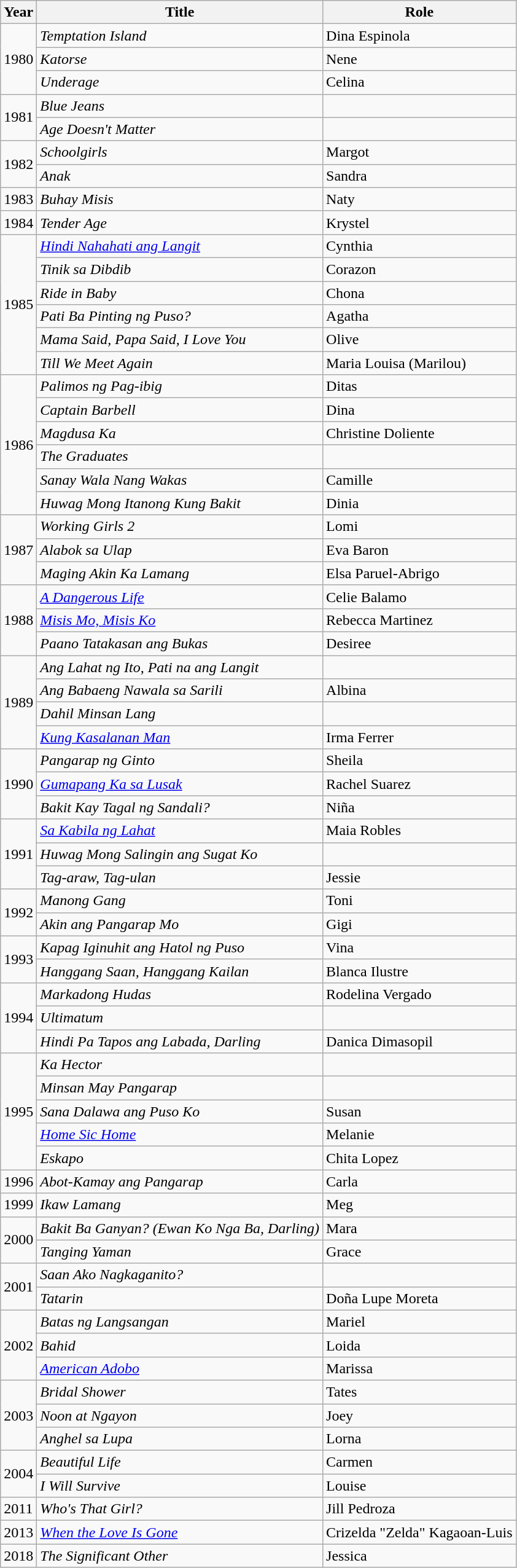<table class="wikitable sortable">
<tr>
<th>Year</th>
<th>Title</th>
<th>Role</th>
</tr>
<tr>
<td rowspan="3">1980</td>
<td><em>Temptation Island</em></td>
<td>Dina Espinola</td>
</tr>
<tr>
<td><em>Katorse</em></td>
<td>Nene</td>
</tr>
<tr>
<td><em>Underage</em></td>
<td>Celina</td>
</tr>
<tr>
<td rowspan="2">1981</td>
<td><em>Blue Jeans</em></td>
<td></td>
</tr>
<tr>
<td><em>Age Doesn't Matter</em></td>
<td></td>
</tr>
<tr>
<td rowspan="2">1982</td>
<td><em>Schoolgirls</em></td>
<td>Margot</td>
</tr>
<tr>
<td><em>Anak</em></td>
<td>Sandra</td>
</tr>
<tr>
<td>1983</td>
<td><em>Buhay Misis</em></td>
<td>Naty</td>
</tr>
<tr>
<td>1984</td>
<td><em>Tender Age</em></td>
<td>Krystel</td>
</tr>
<tr>
<td rowspan="6">1985</td>
<td><em><a href='#'>Hindi Nahahati ang Langit</a></em></td>
<td>Cynthia</td>
</tr>
<tr>
<td><em>Tinik sa Dibdib</em></td>
<td>Corazon</td>
</tr>
<tr>
<td><em>Ride in Baby</em></td>
<td>Chona</td>
</tr>
<tr>
<td><em>Pati Ba Pinting ng Puso?</em></td>
<td>Agatha</td>
</tr>
<tr>
<td><em>Mama Said, Papa Said, I Love You</em></td>
<td>Olive</td>
</tr>
<tr>
<td><em>Till We Meet Again</em></td>
<td>Maria Louisa (Marilou)</td>
</tr>
<tr>
<td rowspan="6">1986</td>
<td><em>Palimos ng Pag-ibig</em></td>
<td>Ditas</td>
</tr>
<tr>
<td><em>Captain Barbell</em></td>
<td>Dina</td>
</tr>
<tr>
<td><em>Magdusa Ka</em></td>
<td>Christine Doliente</td>
</tr>
<tr>
<td><em>The Graduates</em></td>
<td></td>
</tr>
<tr>
<td><em>Sanay Wala Nang Wakas</em></td>
<td>Camille</td>
</tr>
<tr>
<td><em>Huwag Mong Itanong Kung Bakit</em></td>
<td>Dinia</td>
</tr>
<tr>
<td rowspan="3">1987</td>
<td><em>Working Girls 2</em></td>
<td>Lomi</td>
</tr>
<tr>
<td><em>Alabok sa Ulap</em></td>
<td>Eva Baron</td>
</tr>
<tr>
<td><em>Maging Akin Ka Lamang</em></td>
<td>Elsa Paruel-Abrigo</td>
</tr>
<tr>
<td rowspan="3">1988</td>
<td><em><a href='#'>A Dangerous Life</a></em></td>
<td>Celie Balamo</td>
</tr>
<tr>
<td><em><a href='#'>Misis Mo, Misis Ko</a></em></td>
<td>Rebecca Martinez</td>
</tr>
<tr>
<td><em>Paano Tatakasan ang Bukas</em></td>
<td>Desiree</td>
</tr>
<tr>
<td rowspan="4">1989</td>
<td><em>Ang Lahat ng Ito, Pati na ang Langit</em></td>
<td></td>
</tr>
<tr>
<td><em>Ang Babaeng Nawala sa Sarili</em></td>
<td>Albina</td>
</tr>
<tr>
<td><em>Dahil Minsan Lang</em></td>
<td></td>
</tr>
<tr>
<td><em><a href='#'>Kung Kasalanan Man</a></em></td>
<td>Irma Ferrer</td>
</tr>
<tr>
<td rowspan="3">1990</td>
<td><em>Pangarap ng Ginto</em></td>
<td>Sheila</td>
</tr>
<tr>
<td><em><a href='#'>Gumapang Ka sa Lusak</a></em></td>
<td>Rachel Suarez</td>
</tr>
<tr>
<td><em>Bakit Kay Tagal ng Sandali?</em></td>
<td>Niña</td>
</tr>
<tr>
<td rowspan="3">1991</td>
<td><em><a href='#'>Sa Kabila ng Lahat</a></em></td>
<td>Maia Robles</td>
</tr>
<tr>
<td><em>Huwag Mong Salingin ang Sugat Ko</em></td>
<td></td>
</tr>
<tr>
<td><em>Tag-araw, Tag-ulan</em></td>
<td>Jessie</td>
</tr>
<tr>
<td rowspan="2">1992</td>
<td><em>Manong Gang</em></td>
<td>Toni</td>
</tr>
<tr>
<td><em>Akin ang Pangarap Mo</em></td>
<td>Gigi</td>
</tr>
<tr>
<td rowspan="2">1993</td>
<td><em>Kapag Iginuhit ang Hatol ng Puso</em></td>
<td>Vina</td>
</tr>
<tr>
<td><em>Hanggang Saan, Hanggang Kailan</em></td>
<td>Blanca Ilustre</td>
</tr>
<tr>
<td rowspan="3">1994</td>
<td><em>Markadong Hudas</em></td>
<td>Rodelina Vergado</td>
</tr>
<tr>
<td><em>Ultimatum</em></td>
<td></td>
</tr>
<tr>
<td><em>Hindi Pa Tapos ang Labada, Darling</em></td>
<td>Danica Dimasopil</td>
</tr>
<tr>
<td rowspan="5">1995</td>
<td><em>Ka Hector</em></td>
<td></td>
</tr>
<tr>
<td><em>Minsan May Pangarap</em></td>
<td></td>
</tr>
<tr>
<td><em>Sana Dalawa ang Puso Ko</em></td>
<td>Susan</td>
</tr>
<tr>
<td><em><a href='#'>Home Sic Home</a></em></td>
<td>Melanie</td>
</tr>
<tr>
<td><em>Eskapo</em></td>
<td>Chita Lopez</td>
</tr>
<tr>
<td>1996</td>
<td><em>Abot-Kamay ang Pangarap</em></td>
<td>Carla</td>
</tr>
<tr>
<td>1999</td>
<td><em>Ikaw Lamang</em></td>
<td>Meg</td>
</tr>
<tr>
<td rowspan="2">2000</td>
<td><em>Bakit Ba Ganyan? (Ewan Ko Nga Ba, Darling)</em></td>
<td>Mara</td>
</tr>
<tr>
<td><em>Tanging Yaman</em></td>
<td>Grace</td>
</tr>
<tr>
<td rowspan="2">2001</td>
<td><em>Saan Ako Nagkaganito?</em></td>
<td></td>
</tr>
<tr>
<td><em>Tatarin</em></td>
<td>Doña Lupe Moreta</td>
</tr>
<tr>
<td rowspan="3">2002</td>
<td><em>Batas ng Langsangan</em></td>
<td>Mariel</td>
</tr>
<tr>
<td><em>Bahid</em></td>
<td>Loida</td>
</tr>
<tr>
<td><em><a href='#'>American Adobo</a></em></td>
<td>Marissa</td>
</tr>
<tr>
<td rowspan="3">2003</td>
<td><em>Bridal Shower</em></td>
<td>Tates</td>
</tr>
<tr>
<td><em>Noon at Ngayon</em></td>
<td>Joey</td>
</tr>
<tr>
<td><em>Anghel sa Lupa</em></td>
<td>Lorna</td>
</tr>
<tr>
<td rowspan="2">2004</td>
<td><em>Beautiful Life</em></td>
<td>Carmen</td>
</tr>
<tr>
<td><em>I Will Survive</em></td>
<td>Louise</td>
</tr>
<tr>
<td>2011</td>
<td><em>Who's That Girl?</em></td>
<td>Jill Pedroza</td>
</tr>
<tr>
<td>2013</td>
<td><em><a href='#'>When the Love Is Gone</a></em></td>
<td>Crizelda "Zelda" Kagaoan-Luis</td>
</tr>
<tr>
<td>2018</td>
<td><em>The Significant Other</em></td>
<td>Jessica</td>
</tr>
</table>
